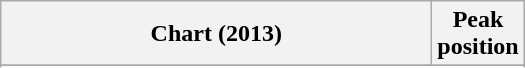<table class="wikitable plainrowheaders" style="text-align:center;">
<tr>
<th scope="col" style="width:17.5em;">Chart (2013)</th>
<th scope="col">Peak<br>position</th>
</tr>
<tr>
</tr>
<tr>
</tr>
</table>
